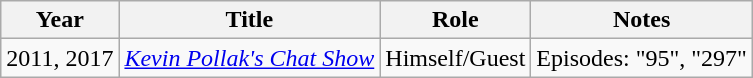<table class="wikitable sortable">
<tr>
<th>Year</th>
<th>Title</th>
<th>Role</th>
<th class="unsortable">Notes</th>
</tr>
<tr>
<td>2011, 2017</td>
<td><em><a href='#'>Kevin Pollak's Chat Show</a></em></td>
<td>Himself/Guest</td>
<td>Episodes: "95", "297"</td>
</tr>
</table>
